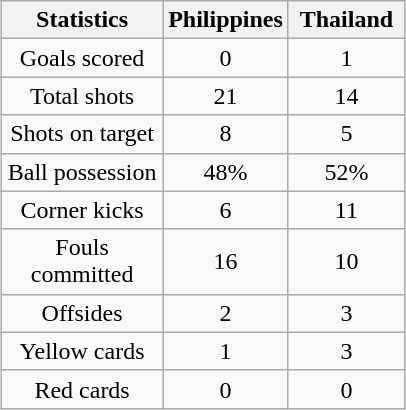<table class="wikitable" style="margin:1em auto; text-align:center;">
<tr>
<th scope=col width=100>Statistics</th>
<th scope=col width=70>Philippines</th>
<th scope=col width=70>Thailand</th>
</tr>
<tr>
<td>Goals scored</td>
<td>0</td>
<td>1</td>
</tr>
<tr>
<td>Total shots</td>
<td>21</td>
<td>14</td>
</tr>
<tr>
<td>Shots on target</td>
<td>8</td>
<td>5</td>
</tr>
<tr>
<td>Ball possession</td>
<td>48%</td>
<td>52%</td>
</tr>
<tr>
<td>Corner kicks</td>
<td>6</td>
<td>11</td>
</tr>
<tr>
<td>Fouls committed</td>
<td>16</td>
<td>10</td>
</tr>
<tr>
<td>Offsides</td>
<td>2</td>
<td>3</td>
</tr>
<tr>
<td>Yellow cards</td>
<td>1</td>
<td>3</td>
</tr>
<tr>
<td>Red cards</td>
<td>0</td>
<td>0</td>
</tr>
</table>
